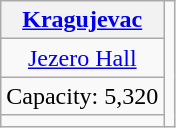<table class="wikitable" style="text-align:center">
<tr>
<th><a href='#'>Kragujevac</a></th>
<td rowspan=4></td>
</tr>
<tr>
<td><a href='#'>Jezero Hall</a></td>
</tr>
<tr>
<td>Capacity: 5,320</td>
</tr>
<tr>
<td></td>
</tr>
</table>
